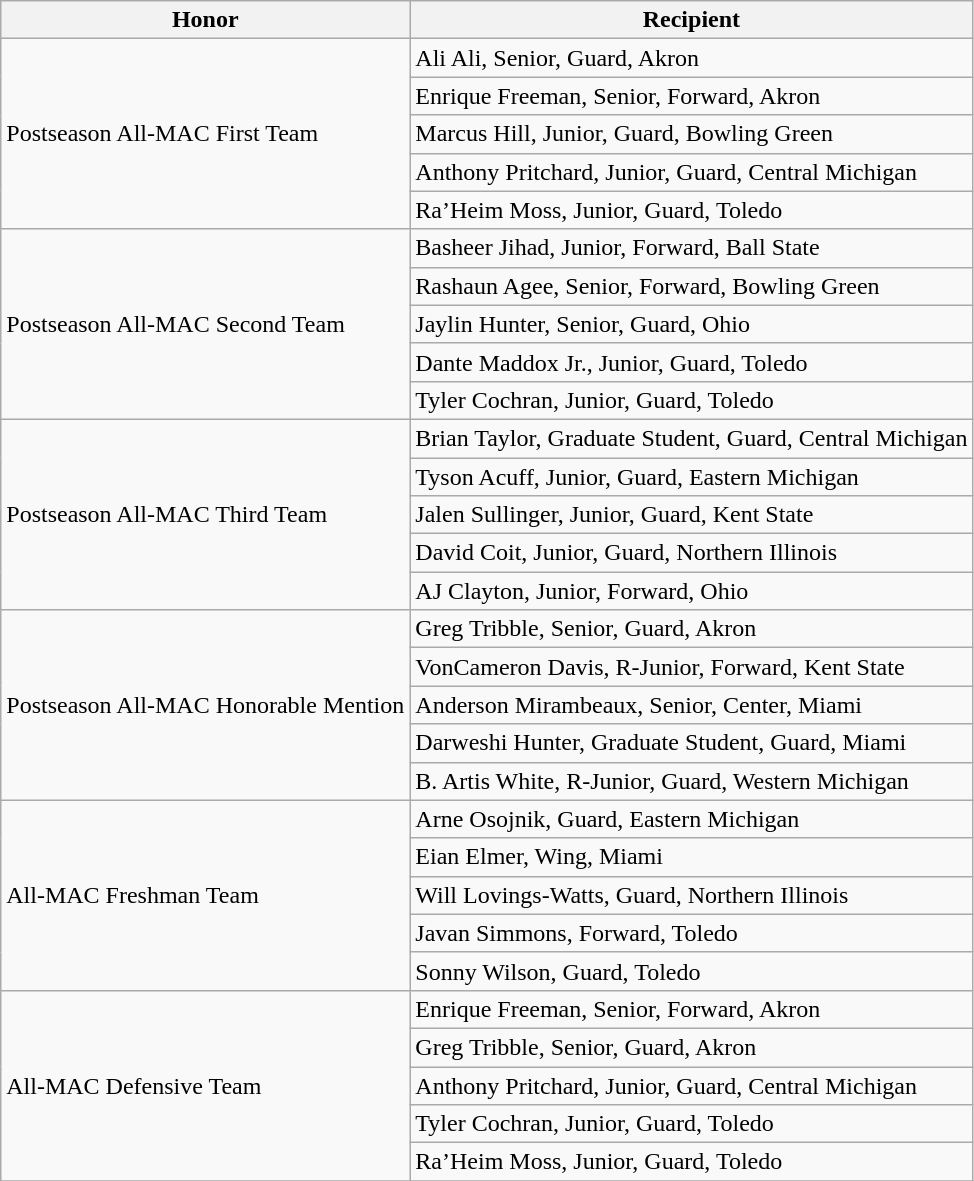<table class="wikitable" border="1">
<tr>
<th>Honor</th>
<th>Recipient</th>
</tr>
<tr>
<td rowspan=5 valign=middle>Postseason All-MAC First Team</td>
<td>Ali Ali, Senior, Guard, Akron</td>
</tr>
<tr>
<td>Enrique Freeman, Senior, Forward, Akron</td>
</tr>
<tr>
<td>Marcus Hill, Junior, Guard, Bowling Green</td>
</tr>
<tr>
<td>Anthony Pritchard, Junior, Guard, Central Michigan</td>
</tr>
<tr>
<td>Ra’Heim Moss, Junior, Guard, Toledo</td>
</tr>
<tr>
<td rowspan=5 valign=middle>Postseason All-MAC Second Team</td>
<td>Basheer Jihad, Junior, Forward, Ball State</td>
</tr>
<tr>
<td>Rashaun Agee, Senior, Forward, Bowling Green</td>
</tr>
<tr>
<td>Jaylin Hunter, Senior, Guard, Ohio</td>
</tr>
<tr>
<td>Dante Maddox Jr., Junior, Guard, Toledo</td>
</tr>
<tr>
<td>Tyler Cochran, Junior, Guard, Toledo</td>
</tr>
<tr>
<td rowspan=5 valign=middle>Postseason All-MAC Third Team</td>
<td>Brian Taylor, Graduate Student, Guard, Central Michigan</td>
</tr>
<tr>
<td>Tyson Acuff, Junior, Guard, Eastern Michigan</td>
</tr>
<tr>
<td>Jalen Sullinger, Junior, Guard, Kent State</td>
</tr>
<tr>
<td>David Coit, Junior, Guard, Northern Illinois</td>
</tr>
<tr>
<td>AJ Clayton, Junior, Forward, Ohio</td>
</tr>
<tr>
<td rowspan=5 valign=middle>Postseason All-MAC Honorable Mention</td>
<td>Greg Tribble, Senior, Guard, Akron</td>
</tr>
<tr>
<td>VonCameron Davis, R-Junior, Forward, Kent State</td>
</tr>
<tr>
<td>Anderson Mirambeaux, Senior, Center, Miami</td>
</tr>
<tr>
<td>Darweshi Hunter, Graduate Student, Guard, Miami</td>
</tr>
<tr>
<td>B. Artis White, R-Junior, Guard, Western Michigan</td>
</tr>
<tr>
<td rowspan=5 valign=middle>All-MAC Freshman Team</td>
<td>Arne Osojnik, Guard, Eastern Michigan</td>
</tr>
<tr>
<td>Eian Elmer, Wing, Miami</td>
</tr>
<tr>
<td>Will Lovings-Watts, Guard, Northern Illinois</td>
</tr>
<tr>
<td>Javan Simmons, Forward, Toledo</td>
</tr>
<tr>
<td>Sonny Wilson, Guard, Toledo</td>
</tr>
<tr>
<td rowspan=5 valign=middle>All-MAC Defensive Team</td>
<td>Enrique Freeman, Senior, Forward, Akron</td>
</tr>
<tr>
<td>Greg Tribble, Senior, Guard, Akron</td>
</tr>
<tr>
<td>Anthony Pritchard, Junior, Guard, Central Michigan</td>
</tr>
<tr>
<td>Tyler Cochran, Junior, Guard, Toledo</td>
</tr>
<tr>
<td>Ra’Heim Moss, Junior, Guard, Toledo</td>
</tr>
<tr>
</tr>
</table>
